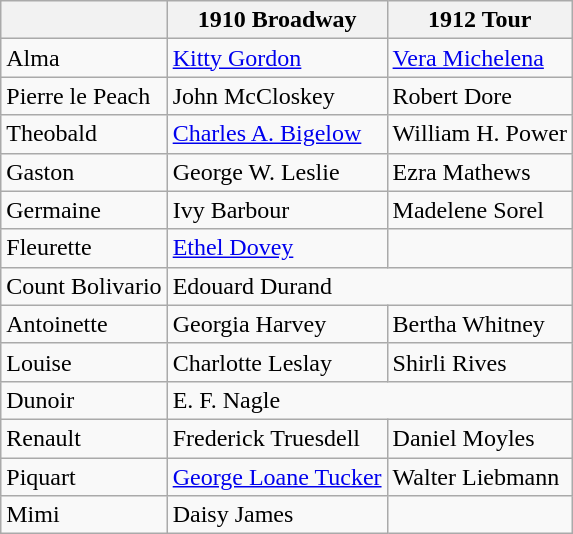<table class="wikitable">
<tr>
<th></th>
<th>1910 Broadway</th>
<th>1912 Tour</th>
</tr>
<tr>
<td>Alma</td>
<td><a href='#'>Kitty Gordon</a></td>
<td><a href='#'>Vera Michelena</a></td>
</tr>
<tr>
<td>Pierre le Peach</td>
<td>John McCloskey</td>
<td>Robert Dore</td>
</tr>
<tr>
<td>Theobald</td>
<td><a href='#'>Charles A. Bigelow</a></td>
<td>William H. Power</td>
</tr>
<tr>
<td>Gaston</td>
<td>George W. Leslie</td>
<td>Ezra Mathews</td>
</tr>
<tr>
<td>Germaine</td>
<td>Ivy Barbour</td>
<td>Madelene Sorel</td>
</tr>
<tr>
<td>Fleurette</td>
<td><a href='#'>Ethel Dovey</a></td>
<td></td>
</tr>
<tr>
<td>Count Bolivario</td>
<td colspan="2">Edouard Durand</td>
</tr>
<tr>
<td>Antoinette</td>
<td>Georgia Harvey</td>
<td>Bertha Whitney</td>
</tr>
<tr>
<td>Louise</td>
<td>Charlotte Leslay</td>
<td>Shirli Rives</td>
</tr>
<tr>
<td>Dunoir</td>
<td colspan="2">E. F. Nagle</td>
</tr>
<tr>
<td>Renault</td>
<td>Frederick Truesdell</td>
<td>Daniel Moyles</td>
</tr>
<tr>
<td>Piquart</td>
<td><a href='#'>George Loane Tucker</a></td>
<td>Walter Liebmann</td>
</tr>
<tr>
<td>Mimi</td>
<td>Daisy James</td>
<td></td>
</tr>
</table>
